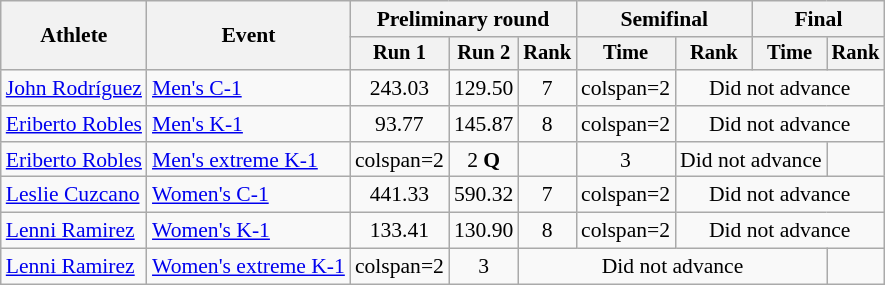<table class=wikitable style=font-size:90%;text-align:center>
<tr>
<th rowspan=2>Athlete</th>
<th rowspan=2>Event</th>
<th colspan=3>Preliminary round</th>
<th colspan=2>Semifinal</th>
<th colspan=2>Final</th>
</tr>
<tr style=font-size:95%>
<th>Run 1</th>
<th>Run 2</th>
<th>Rank</th>
<th>Time</th>
<th>Rank</th>
<th>Time</th>
<th>Rank</th>
</tr>
<tr>
<td style="text-align:left"><a href='#'>John Rodríguez</a></td>
<td style="text-align:left"><a href='#'>Men's C-1</a></td>
<td>243.03</td>
<td>129.50</td>
<td>7</td>
<td>colspan=2 </td>
<td colspan=4>Did not advance</td>
</tr>
<tr>
<td style="text-align:left"><a href='#'>Eriberto Robles</a></td>
<td style="text-align:left"><a href='#'>Men's K-1</a></td>
<td>93.77</td>
<td>145.87</td>
<td>8</td>
<td>colspan=2 </td>
<td colspan=4>Did not advance</td>
</tr>
<tr>
<td style="text-align:left"><a href='#'>Eriberto Robles</a></td>
<td style="text-align:left"><a href='#'>Men's extreme K-1</a></td>
<td>colspan=2 </td>
<td>2 <strong>Q</strong></td>
<td></td>
<td>3</td>
<td colspan=2>Did not advance</td>
</tr>
<tr>
<td style="text-align:left"><a href='#'>Leslie Cuzcano</a></td>
<td style="text-align:left"><a href='#'>Women's C-1</a></td>
<td>441.33</td>
<td>590.32</td>
<td>7</td>
<td>colspan=2 </td>
<td colspan=4>Did not advance</td>
</tr>
<tr>
<td style="text-align:left"><a href='#'>Lenni Ramirez</a></td>
<td style="text-align:left"><a href='#'>Women's K-1</a></td>
<td>133.41</td>
<td>130.90</td>
<td>8</td>
<td>colspan=2 </td>
<td colspan=4>Did not advance</td>
</tr>
<tr>
<td style="text-align:left"><a href='#'>Lenni Ramirez</a></td>
<td style="text-align:left"><a href='#'>Women's extreme K-1</a></td>
<td>colspan=2 </td>
<td>3</td>
<td colspan=4>Did not advance</td>
</tr>
</table>
